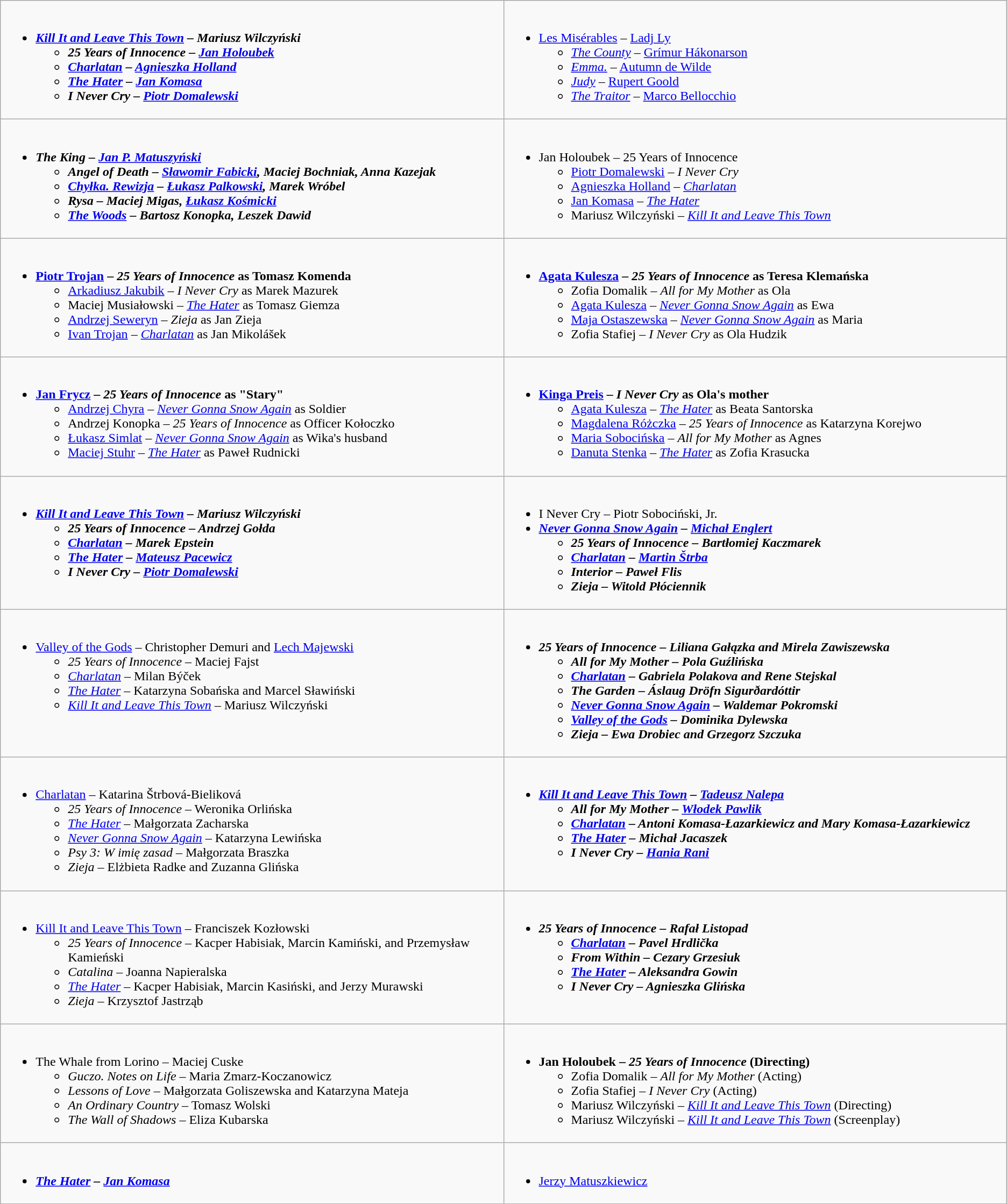<table class=wikitable style="width="100%">
<tr>
<td valign="top" width="50%"><br><ul><li><strong><em><a href='#'>Kill It and Leave This Town</a><em> – Mariusz Wilczyński<strong><ul><li></em>25 Years of Innocence<em> – <a href='#'>Jan Holoubek</a></li><li></em><a href='#'>Charlatan</a><em> – <a href='#'>Agnieszka Holland</a></li><li></em><a href='#'>The Hater</a><em> – <a href='#'>Jan Komasa</a></li><li></em>I Never Cry<em> – <a href='#'>Piotr Domalewski</a></li></ul></li></ul></td>
<td valign="top" width="50%"><br><ul><li></em></strong> <a href='#'>Les Misérables</a></em> – <a href='#'>Ladj Ly</a></strong><ul><li><em>    <a href='#'>The County</a></em> – <a href='#'>Grímur Hákonarson</a></li><li><em> <a href='#'>Emma.</a></em> – <a href='#'>Autumn de Wilde</a></li><li><em> <a href='#'>Judy</a></em> – <a href='#'>Rupert Goold</a></li><li><em>    <a href='#'>The Traitor</a></em> – <a href='#'>Marco Bellocchio</a></li></ul></li></ul></td>
</tr>
<tr>
<td valign="top" width="50%"><br><ul><li><strong><em>The King<em> – <a href='#'>Jan P. Matuszyński</a><strong><ul><li></em>Angel of Death<em> – <a href='#'>Sławomir Fabicki</a>, Maciej Bochniak, Anna Kazejak</li><li></em><a href='#'>Chyłka. Rewizja</a><em> – <a href='#'>Łukasz Palkowski</a>, Marek Wróbel</li><li></em>Rysa<em> – Maciej Migas, <a href='#'>Łukasz Kośmicki</a></li><li></em><a href='#'>The Woods</a><em> – Bartosz Konopka, Leszek Dawid</li></ul></li></ul></td>
<td valign="top" width="50%"><br><ul><li></strong>Jan Holoubek – </em>25 Years of Innocence</em></strong><ul><li><a href='#'>Piotr Domalewski</a> – <em>I Never Cry</em></li><li><a href='#'>Agnieszka Holland</a> – <em><a href='#'>Charlatan</a></em></li><li><a href='#'>Jan Komasa</a> – <em><a href='#'>The Hater</a></em></li><li>Mariusz Wilczyński – <em><a href='#'>Kill It and Leave This Town</a></em></li></ul></li></ul></td>
</tr>
<tr>
<td valign="top" width="50%"><br><ul><li><strong><a href='#'>Piotr Trojan</a> – <em>25 Years of Innocence</em> as Tomasz Komenda</strong><ul><li><a href='#'>Arkadiusz Jakubik</a> – <em>I Never Cry</em> as Marek Mazurek</li><li>Maciej Musiałowski – <em><a href='#'>The Hater</a></em> as Tomasz Giemza</li><li><a href='#'>Andrzej Seweryn</a> – <em>Zieja</em> as Jan Zieja</li><li><a href='#'>Ivan Trojan</a> – <em><a href='#'>Charlatan</a></em> as Jan Mikolášek</li></ul></li></ul></td>
<td valign="top" width="50%"><br><ul><li><strong><a href='#'>Agata Kulesza</a> – <em>25 Years of Innocence</em> as Teresa Klemańska</strong><ul><li>Zofia Domalik – <em>All for My Mother</em> as Ola</li><li><a href='#'>Agata Kulesza</a> – <em><a href='#'>Never Gonna Snow Again</a></em> as Ewa</li><li><a href='#'>Maja Ostaszewska</a> – <em><a href='#'>Never Gonna Snow Again</a></em> as Maria</li><li>Zofia Stafiej – <em>I Never Cry</em> as Ola Hudzik</li></ul></li></ul></td>
</tr>
<tr>
<td valign="top" width="50%"><br><ul><li><strong><a href='#'>Jan Frycz</a> – <em>25 Years of Innocence</em> as "Stary"</strong><ul><li><a href='#'>Andrzej Chyra</a> – <em><a href='#'>Never Gonna Snow Again</a></em> as Soldier</li><li>Andrzej Konopka – <em>25 Years of Innocence</em> as Officer Kołoczko</li><li><a href='#'>Łukasz Simlat</a> – <em><a href='#'>Never Gonna Snow Again</a></em> as Wika's husband</li><li><a href='#'>Maciej Stuhr</a> – <em><a href='#'>The Hater</a></em> as Paweł Rudnicki</li></ul></li></ul></td>
<td valign="top" width="50%"><br><ul><li><strong><a href='#'>Kinga Preis</a> – <em>I Never Cry</em> as Ola's mother</strong><ul><li><a href='#'>Agata Kulesza</a> – <em><a href='#'>The Hater</a></em> as Beata Santorska</li><li><a href='#'>Magdalena Różczka</a> – <em>25 Years of Innocence</em> as Katarzyna Korejwo</li><li><a href='#'>Maria Sobocińska</a> – <em>All for My Mother</em> as Agnes</li><li><a href='#'>Danuta Stenka</a> – <em><a href='#'>The Hater</a></em> as Zofia Krasucka</li></ul></li></ul></td>
</tr>
<tr>
<td valign="top" width="50%"><br><ul><li><strong><em><a href='#'>Kill It and Leave This Town</a><em> – Mariusz Wilczyński<strong><ul><li></em>25 Years of Innocence<em> – Andrzej Gołda</li><li></em><a href='#'>Charlatan</a><em> – Marek Epstein</li><li></em><a href='#'>The Hater</a><em> – <a href='#'>Mateusz Pacewicz</a></li><li></em>I Never Cry<em> – <a href='#'>Piotr Domalewski</a></li></ul></li></ul></td>
<td valign="top" width="50%"><br><ul><li></em></strong>I Never Cry</em> – Piotr Sobociński, Jr.</strong></li><li><strong><em><a href='#'>Never Gonna Snow Again</a><em> – <a href='#'>Michał Englert</a><strong><ul><li></em>25 Years of Innocence<em> – Bartłomiej Kaczmarek</li><li></em><a href='#'>Charlatan</a><em> – <a href='#'>Martin Štrba</a></li><li></em>Interior<em> – Paweł Flis</li><li></em>Zieja<em> – Witold Płóciennik</li></ul></li></ul></td>
</tr>
<tr>
<td valign="top" width="50%"><br><ul><li></em></strong><a href='#'>Valley of the Gods</a></em> – Christopher Demuri and <a href='#'>Lech Majewski</a></strong><ul><li><em>25 Years of Innocence</em> – Maciej Fajst</li><li><em><a href='#'>Charlatan</a></em> – Milan Býček</li><li><em><a href='#'>The Hater</a></em> – Katarzyna Sobańska and Marcel Sławiński</li><li><em><a href='#'>Kill It and Leave This Town</a></em> – Mariusz Wilczyński</li></ul></li></ul></td>
<td valign="top" width="50%"><br><ul><li><strong><em>25 Years of Innocence<em> – Liliana Gałązka and Mirela Zawiszewska<strong><ul><li></em>All for My Mother<em> – Pola Guźlińska</li><li></em><a href='#'>Charlatan</a><em> – Gabriela Polakova and Rene Stejskal</li><li></em>The Garden<em> – Áslaug Dröfn Sigurðardóttir</li><li></em><a href='#'>Never Gonna Snow Again</a><em> – Waldemar Pokromski</li><li></em><a href='#'>Valley of the Gods</a><em> – Dominika Dylewska</li><li></em>Zieja<em> – Ewa Drobiec and Grzegorz Szczuka</li></ul></li></ul></td>
</tr>
<tr>
<td valign="top" width="50%"><br><ul><li></em></strong><a href='#'>Charlatan</a></em> – Katarina Štrbová-Bieliková</strong><ul><li><em>25 Years of Innocence</em> – Weronika Orlińska</li><li><em><a href='#'>The Hater</a></em> – Małgorzata Zacharska</li><li><em><a href='#'>Never Gonna Snow Again</a></em> – Katarzyna Lewińska</li><li><em>Psy 3: W imię zasad</em> – Małgorzata Braszka</li><li><em>Zieja</em> – Elżbieta Radke and Zuzanna Glińska</li></ul></li></ul></td>
<td valign="top" width="50%"><br><ul><li><strong><em><a href='#'>Kill It and Leave This Town</a><em> – <a href='#'>Tadeusz Nalepa</a><strong><ul><li></em>All for My Mother<em> – <a href='#'>Włodek Pawlik</a></li><li></em><a href='#'>Charlatan</a><em> – Antoni Komasa-Łazarkiewicz and Mary Komasa-Łazarkiewicz</li><li></em><a href='#'>The Hater</a><em> – Michał Jacaszek</li><li></em>I Never Cry<em> – <a href='#'>Hania Rani</a></li></ul></li></ul></td>
</tr>
<tr>
<td valign="top" width="50%"><br><ul><li></em></strong><a href='#'>Kill It and Leave This Town</a></em> – Franciszek Kozłowski</strong><ul><li><em>25 Years of Innocence</em> – Kacper Habisiak, Marcin Kamiński, and Przemysław Kamieński</li><li><em>Catalina</em> – Joanna Napieralska</li><li><em><a href='#'>The Hater</a></em> – Kacper Habisiak, Marcin Kasiński, and Jerzy Murawski</li><li><em>Zieja</em> – Krzysztof Jastrząb</li></ul></li></ul></td>
<td valign="top" width="50%"><br><ul><li><strong><em>25 Years of Innocence<em> – Rafał Listopad<strong><ul><li></em><a href='#'>Charlatan</a><em> – Pavel Hrdlička</li><li></em>From Within<em> – Cezary Grzesiuk</li><li></em><a href='#'>The Hater</a><em> – Aleksandra Gowin</li><li></em>I Never Cry<em> – Agnieszka Glińska</li></ul></li></ul></td>
</tr>
<tr>
<td valign="top" width="50%"><br><ul><li></em></strong>The Whale from Lorino</em> – Maciej Cuske</strong><ul><li><em>Guczo. Notes on Life</em> – Maria Zmarz-Koczanowicz</li><li><em>Lessons of Love</em> – Małgorzata Goliszewska and Katarzyna Mateja</li><li><em>An Ordinary Country</em> – Tomasz Wolski</li><li><em>The Wall of Shadows</em> – Eliza Kubarska</li></ul></li></ul></td>
<td valign="top" width="50%"><br><ul><li><strong>Jan Holoubek – <em>25 Years of Innocence</em> (Directing)</strong><ul><li>Zofia Domalik – <em>All for My Mother</em> (Acting)</li><li>Zofia Stafiej – <em>I Never Cry</em> (Acting)</li><li>Mariusz Wilczyński – <em><a href='#'>Kill It and Leave This Town</a></em> (Directing)</li><li>Mariusz Wilczyński – <em><a href='#'>Kill It and Leave This Town</a></em> (Screenplay)</li></ul></li></ul></td>
</tr>
<tr>
<td valign="top" width="50%"><br><ul><li><strong><em><a href='#'>The Hater</a><em> – <a href='#'>Jan Komasa</a><strong></li></ul></td>
<td valign="top" width="50%"><br><ul><li></strong><a href='#'>Jerzy Matuszkiewicz</a><strong></li></ul></td>
</tr>
</table>
